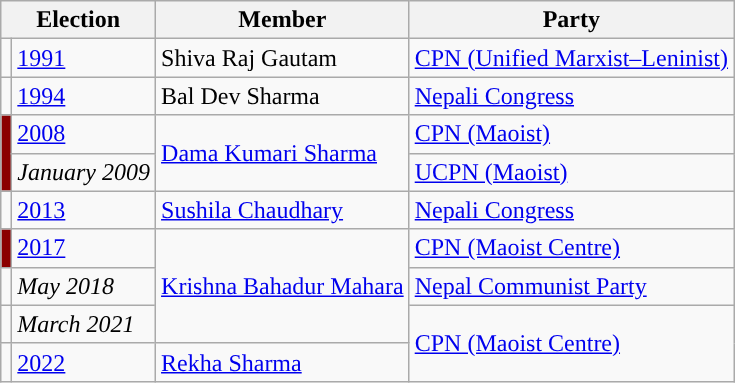<table class="wikitable">
<tr>
<th colspan="2">Election</th>
<th>Member</th>
<th>Party</th>
</tr>
<tr>
<td style="background-color:"></td>
<td><a href='#'>1991</a></td>
<td>Shiva Raj Gautam</td>
<td><a href='#'>CPN (Unified Marxist–Leninist)</a></td>
</tr>
<tr>
<td style="background-color:"></td>
<td><a href='#'>1994</a></td>
<td>Bal Dev Sharma</td>
<td><a href='#'>Nepali Congress</a></td>
</tr>
<tr>
<td rowspan="2" style="background-color:darkred"></td>
<td><a href='#'>2008</a></td>
<td rowspan="2"><a href='#'>Dama Kumari Sharma</a></td>
<td><a href='#'>CPN (Maoist)</a></td>
</tr>
<tr>
<td><em>January 2009</em></td>
<td><a href='#'>UCPN (Maoist)</a></td>
</tr>
<tr>
<td style="background-color:"></td>
<td><a href='#'>2013</a></td>
<td><a href='#'>Sushila Chaudhary</a></td>
<td><a href='#'>Nepali Congress</a></td>
</tr>
<tr>
<td style="background-color:darkred"></td>
<td><a href='#'>2017</a></td>
<td rowspan="3"><a href='#'>Krishna Bahadur Mahara</a></td>
<td><a href='#'>CPN (Maoist Centre)</a></td>
</tr>
<tr>
<td style="background-color:"></td>
<td><em>May 2018</em></td>
<td><a href='#'>Nepal Communist Party</a></td>
</tr>
<tr>
<td></td>
<td><em>March 2021</em></td>
<td rowspan="2"><a href='#'>CPN (Maoist Centre)</a></td>
</tr>
<tr>
<td></td>
<td><a href='#'>2022</a></td>
<td><a href='#'>Rekha Sharma</a></td>
</tr>
</table>
